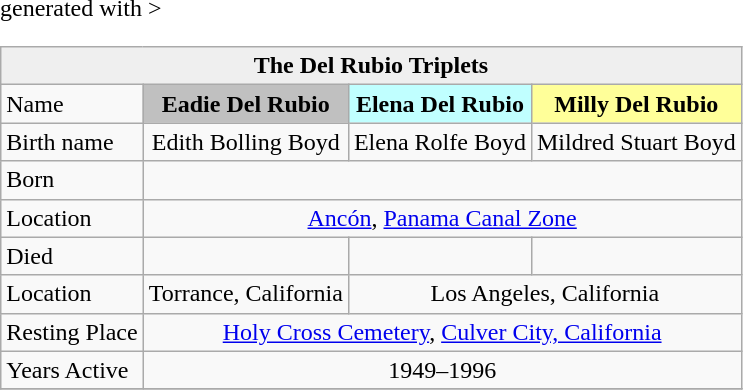<table class="wikitable" <hiddentext>generated with >
<tr style="background-color:#efefef;font-weight:bold" align="center">
<td width="135" colspan="4" height="13">The Del Rubio Triplets</td>
</tr>
<tr>
<td height="13">Name</td>
<td style="background-color:#C0C0C0;font-weight:bold" align="center">Eadie Del Rubio</td>
<td style="background-color:#C0FFFF;font-weight:bold" align="center">Elena Del Rubio</td>
<td style="background-color:#FFFF99;font-weight:bold" align="center">Milly Del Rubio<br></td>
</tr>
<tr>
<td height="13">Birth name</td>
<td align="center">Edith Bolling Boyd</td>
<td align="center">Elena Rolfe Boyd</td>
<td align="center">Mildred Stuart Boyd</td>
</tr>
<tr>
<td height="13">Born</td>
<td colspan="3" align="center"></td>
</tr>
<tr>
<td height="13">Location</td>
<td colspan="3" align="center"><a href='#'>Ancón</a>, <a href='#'>Panama Canal Zone</a></td>
</tr>
<tr>
<td height="13">Died</td>
<td align="center"></td>
<td align="center"></td>
<td align="center"></td>
</tr>
<tr>
<td height="13">Location</td>
<td align="center">Torrance, California</td>
<td colspan="2" align="center">Los Angeles, California</td>
</tr>
<tr>
<td height="13">Resting Place</td>
<td colspan="3" align="center"><a href='#'>Holy Cross Cemetery</a>, <a href='#'>Culver City, California</a></td>
</tr>
<tr>
<td height="13">Years Active</td>
<td colspan="3" align="center">1949–1996</td>
</tr>
<tr>
</tr>
</table>
